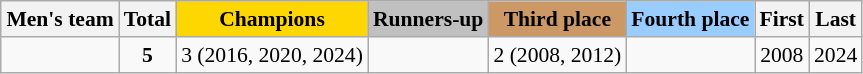<table class="wikitable" style="text-align: center; font-size: 90%; margin-left: 1em;">
<tr>
<th>Men's team</th>
<th>Total</th>
<th style="background-color: gold;">Champions</th>
<th style="background-color: silver;">Runners-up</th>
<th style="background-color: #cc9966;">Third place</th>
<th style="background-color: #9acdff;">Fourth place</th>
<th>First</th>
<th>Last</th>
</tr>
<tr>
<td style="text-align: left;"></td>
<td><strong>5</strong></td>
<td>3 (2016, 2020, 2024)</td>
<td></td>
<td>2 (2008, 2012)</td>
<td></td>
<td>2008</td>
<td>2024</td>
</tr>
</table>
